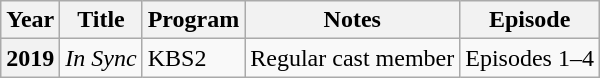<table class="wikitable plainrowheaders">
<tr>
<th>Year</th>
<th>Title</th>
<th>Program</th>
<th>Notes</th>
<th>Episode</th>
</tr>
<tr>
<th scope="row">2019</th>
<td><em>In Sync</em></td>
<td>KBS2</td>
<td>Regular cast member</td>
<td>Episodes 1–4</td>
</tr>
</table>
